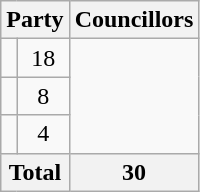<table class="wikitable">
<tr>
<th colspan=2>Party</th>
<th>Councillors</th>
</tr>
<tr>
<td></td>
<td align=center>18</td>
</tr>
<tr>
<td></td>
<td align=center>8</td>
</tr>
<tr>
<td></td>
<td align=center>4</td>
</tr>
<tr>
<th colspan=2>Total</th>
<th align=center>30</th>
</tr>
</table>
